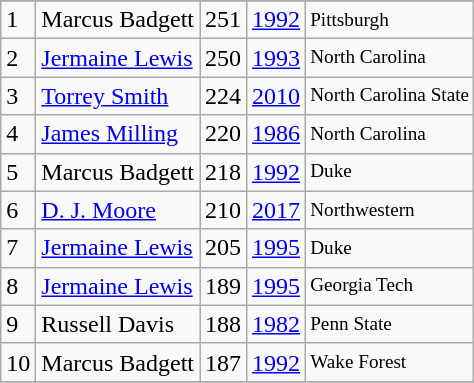<table class="wikitable">
<tr>
</tr>
<tr>
<td>1</td>
<td>Marcus Badgett</td>
<td>251</td>
<td><a href='#'>1992</a></td>
<td style="font-size:80%;">Pittsburgh</td>
</tr>
<tr>
<td>2</td>
<td><a href='#'>Jermaine Lewis</a></td>
<td>250</td>
<td><a href='#'>1993</a></td>
<td style="font-size:80%;">North Carolina</td>
</tr>
<tr>
<td>3</td>
<td><a href='#'>Torrey Smith</a></td>
<td>224</td>
<td><a href='#'>2010</a></td>
<td style="font-size:80%;">North Carolina State</td>
</tr>
<tr>
<td>4</td>
<td><a href='#'>James Milling</a></td>
<td>220</td>
<td><a href='#'>1986</a></td>
<td style="font-size:80%;">North Carolina</td>
</tr>
<tr>
<td>5</td>
<td>Marcus Badgett</td>
<td>218</td>
<td><a href='#'>1992</a></td>
<td style="font-size:80%;">Duke</td>
</tr>
<tr>
<td>6</td>
<td><a href='#'>D. J. Moore</a></td>
<td>210</td>
<td><a href='#'>2017</a></td>
<td style="font-size:80%;">Northwestern</td>
</tr>
<tr>
<td>7</td>
<td><a href='#'>Jermaine Lewis</a></td>
<td>205</td>
<td><a href='#'>1995</a></td>
<td style="font-size:80%;">Duke</td>
</tr>
<tr>
<td>8</td>
<td><a href='#'>Jermaine Lewis</a></td>
<td>189</td>
<td><a href='#'>1995</a></td>
<td style="font-size:80%;">Georgia Tech</td>
</tr>
<tr>
<td>9</td>
<td>Russell Davis</td>
<td>188</td>
<td><a href='#'>1982</a></td>
<td style="font-size:80%;">Penn State</td>
</tr>
<tr>
<td>10</td>
<td>Marcus Badgett</td>
<td>187</td>
<td><a href='#'>1992</a></td>
<td style="font-size:80%;">Wake Forest</td>
</tr>
<tr>
</tr>
</table>
